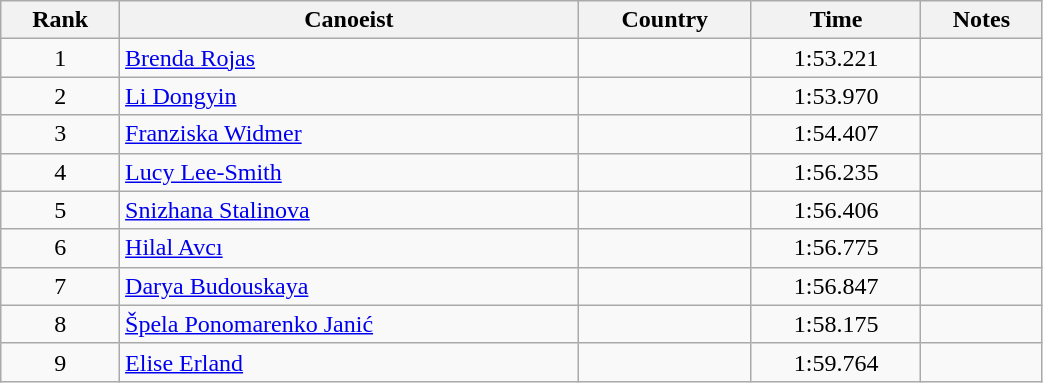<table class="wikitable" style="text-align:center;width: 55%">
<tr>
<th>Rank</th>
<th>Canoeist</th>
<th>Country</th>
<th>Time</th>
<th>Notes</th>
</tr>
<tr>
<td>1</td>
<td align="left"><a href='#'>Brenda Rojas</a></td>
<td align="left"></td>
<td>1:53.221</td>
<td></td>
</tr>
<tr>
<td>2</td>
<td align="left"><a href='#'>Li Dongyin</a></td>
<td align="left"></td>
<td>1:53.970</td>
<td></td>
</tr>
<tr>
<td>3</td>
<td align="left"><a href='#'>Franziska Widmer</a></td>
<td align="left"></td>
<td>1:54.407</td>
<td></td>
</tr>
<tr>
<td>4</td>
<td align="left"><a href='#'>Lucy Lee-Smith</a></td>
<td align="left"></td>
<td>1:56.235</td>
<td></td>
</tr>
<tr>
<td>5</td>
<td align="left"><a href='#'>Snizhana Stalinova</a></td>
<td align="left"></td>
<td>1:56.406</td>
<td></td>
</tr>
<tr>
<td>6</td>
<td align="left"><a href='#'>Hilal Avcı</a></td>
<td align="left"></td>
<td>1:56.775</td>
<td></td>
</tr>
<tr>
<td>7</td>
<td align="left"><a href='#'>Darya Budouskaya</a></td>
<td align="left"></td>
<td>1:56.847</td>
<td></td>
</tr>
<tr>
<td>8</td>
<td align="left"><a href='#'>Špela Ponomarenko Janić</a></td>
<td align="left"></td>
<td>1:58.175</td>
<td></td>
</tr>
<tr>
<td>9</td>
<td align="left"><a href='#'>Elise Erland</a></td>
<td align="left"></td>
<td>1:59.764</td>
<td></td>
</tr>
</table>
